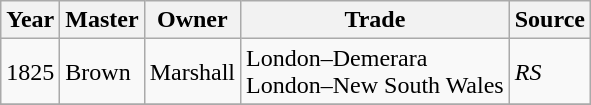<table class=" wikitable">
<tr>
<th>Year</th>
<th>Master</th>
<th>Owner</th>
<th>Trade</th>
<th>Source</th>
</tr>
<tr>
<td>1825</td>
<td>Brown</td>
<td>Marshall</td>
<td>London–Demerara<br>London–New South Wales</td>
<td><em>RS</em></td>
</tr>
<tr>
</tr>
</table>
